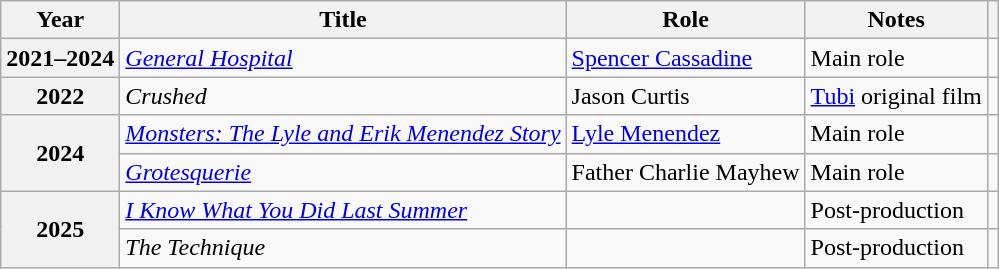<table class="wikitable sortable plainrowheaders">
<tr>
<th scope="col">Year</th>
<th scope="col">Title</th>
<th scope="col">Role</th>
<th scope="col" class="unsortable">Notes</th>
<th scope="col" class="unsortable"></th>
</tr>
<tr>
<th scope="row">2021–2024</th>
<td><em><a href='#'>General Hospital</a></em></td>
<td><a href='#'>Spencer Cassadine</a></td>
<td>Main role</td>
<td style="text-align:center;"></td>
</tr>
<tr>
<th scope="row">2022</th>
<td><em>Crushed</em></td>
<td>Jason Curtis</td>
<td><a href='#'>Tubi</a> original film</td>
<td style="text-align:center;"></td>
</tr>
<tr>
<th scope="row" rowspan="2">2024</th>
<td><em><a href='#'>Monsters: The Lyle and Erik Menendez Story</a></em></td>
<td><a href='#'>Lyle Menendez</a></td>
<td>Main role</td>
<td style="text-align:center;"></td>
</tr>
<tr>
<td><em><a href='#'>Grotesquerie</a></em></td>
<td>Father Charlie Mayhew</td>
<td>Main role</td>
<td style="text-align:center;"></td>
</tr>
<tr>
<th scope="row" rowspan="2">2025</th>
<td><em><a href='#'>I Know What You Did Last Summer</a></em></td>
<td></td>
<td>Post-production</td>
<td></td>
</tr>
<tr>
<td><em>The Technique</em></td>
<td></td>
<td>Post-production</td>
<td></td>
</tr>
</table>
